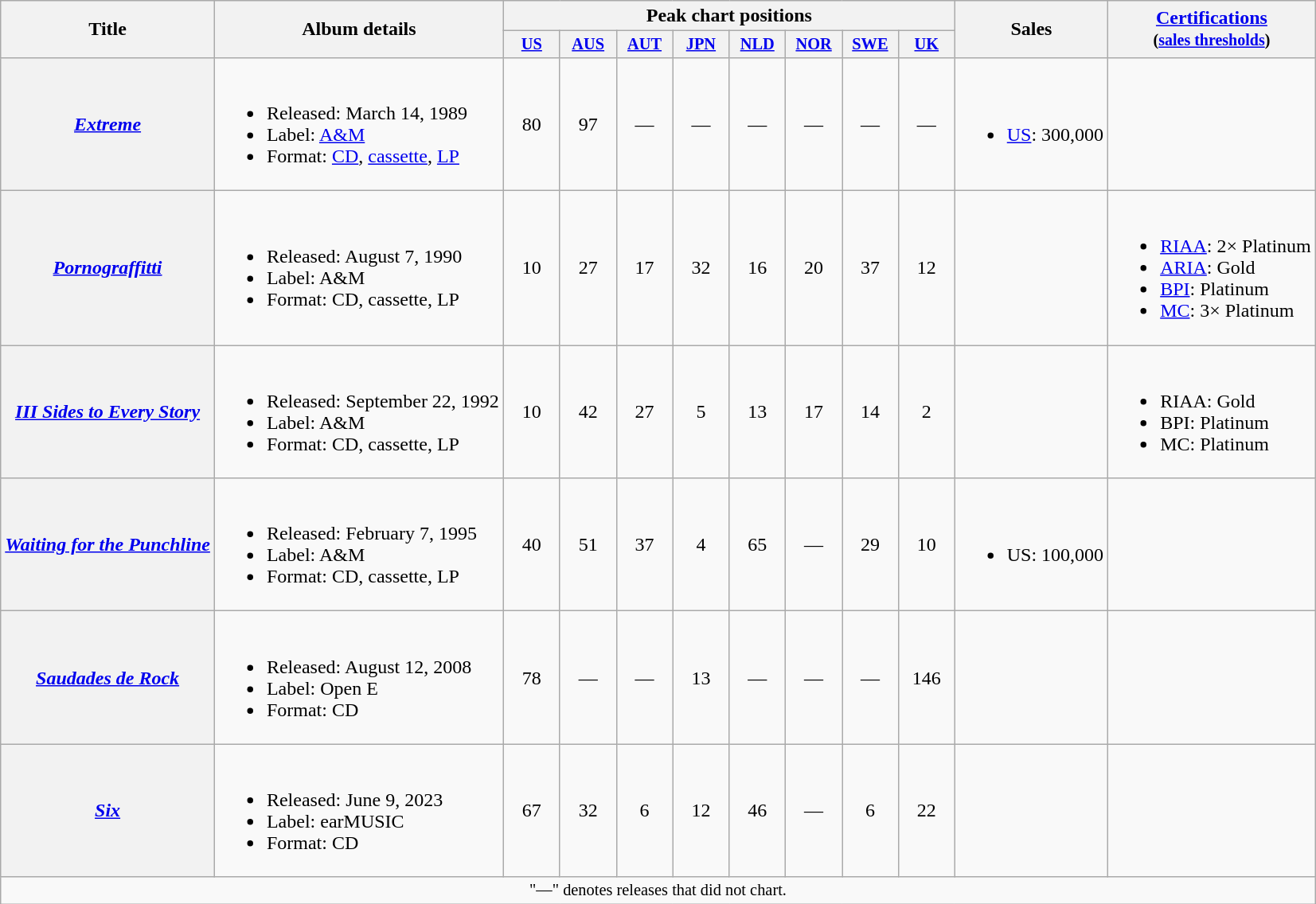<table class="wikitable plainrowheaders">
<tr>
<th scope="col" rowspan="2">Title</th>
<th scope="col" rowspan="2">Album details</th>
<th scope="col" colspan="8">Peak chart positions</th>
<th scope="col" rowspan="2">Sales</th>
<th scope="col" rowspan="2"><a href='#'>Certifications</a><br><small>(<a href='#'>sales thresholds</a>)</small></th>
</tr>
<tr>
<th style="width:3em;font-size:85%"><a href='#'>US</a><br></th>
<th style="width:3em;font-size:85%"><a href='#'>AUS</a><br></th>
<th style="width:3em;font-size:85%"><a href='#'>AUT</a><br></th>
<th style="width:3em;font-size:85%"><a href='#'>JPN</a><br></th>
<th style="width:3em;font-size:85%"><a href='#'>NLD</a><br></th>
<th style="width:3em;font-size:85%"><a href='#'>NOR</a><br></th>
<th style="width:3em;font-size:85%"><a href='#'>SWE</a><br></th>
<th style="width:3em;font-size:85%"><a href='#'>UK</a><br></th>
</tr>
<tr>
<th scope="row"><em><a href='#'>Extreme</a></em></th>
<td><br><ul><li>Released: March 14, 1989</li><li>Label: <a href='#'>A&M</a></li><li>Format: <a href='#'>CD</a>, <a href='#'>cassette</a>, <a href='#'>LP</a></li></ul></td>
<td align="center">80</td>
<td align="center">97</td>
<td align="center">—</td>
<td align="center">—</td>
<td align="center">—</td>
<td align="center">—</td>
<td align="center">—</td>
<td align="center">—</td>
<td><br><ul><li><a href='#'>US</a>: 300,000</li></ul></td>
<td></td>
</tr>
<tr>
<th scope="row"><em><a href='#'>Pornograffitti</a></em></th>
<td><br><ul><li>Released: August 7, 1990</li><li>Label: A&M</li><li>Format: CD, cassette, LP</li></ul></td>
<td align="center">10</td>
<td align="center">27</td>
<td align="center">17</td>
<td align="center">32</td>
<td align="center">16</td>
<td align="center">20</td>
<td align="center">37</td>
<td align="center">12</td>
<td></td>
<td><br><ul><li><a href='#'>RIAA</a>: 2× Platinum</li><li><a href='#'>ARIA</a>: Gold</li><li><a href='#'>BPI</a>: Platinum</li><li><a href='#'>MC</a>: 3× Platinum</li></ul></td>
</tr>
<tr>
<th scope="row"><em><a href='#'>III Sides to Every Story</a></em></th>
<td><br><ul><li>Released: September 22, 1992</li><li>Label: A&M</li><li>Format: CD, cassette, LP</li></ul></td>
<td align="center">10</td>
<td align="center">42</td>
<td align="center">27</td>
<td align="center">5</td>
<td align="center">13</td>
<td align="center">17</td>
<td align="center">14</td>
<td align="center">2</td>
<td></td>
<td><br><ul><li>RIAA: Gold</li><li>BPI: Platinum</li><li>MC: Platinum</li></ul></td>
</tr>
<tr>
<th scope="row"><em><a href='#'>Waiting for the Punchline</a></em></th>
<td><br><ul><li>Released: February 7, 1995</li><li>Label: A&M</li><li>Format: CD, cassette, LP</li></ul></td>
<td align="center">40</td>
<td align="center">51</td>
<td align="center">37</td>
<td align="center">4</td>
<td align="center">65</td>
<td align="center">—</td>
<td align="center">29</td>
<td align="center">10</td>
<td><br><ul><li>US: 100,000</li></ul></td>
<td></td>
</tr>
<tr>
<th scope="row"><em><a href='#'>Saudades de Rock</a></em></th>
<td><br><ul><li>Released: August 12, 2008</li><li>Label: Open E</li><li>Format: CD</li></ul></td>
<td align="center">78</td>
<td align="center">—</td>
<td align="center">—</td>
<td align="center">13</td>
<td align="center">—</td>
<td align="center">—</td>
<td align="center">—</td>
<td align="center">146</td>
<td></td>
<td></td>
</tr>
<tr>
<th scope="row"><em><a href='#'>Six</a></em></th>
<td><br><ul><li>Released: June 9, 2023</li><li>Label: earMUSIC</li><li>Format: CD</li></ul></td>
<td align="center">67<br></td>
<td align="center">32<br></td>
<td align="center">6</td>
<td align="center">12</td>
<td align="center">46</td>
<td align="center">—</td>
<td align="center">6</td>
<td align="center">22</td>
<td></td>
<td></td>
</tr>
<tr>
<td align="center" colspan="12" style="font-size: 85%">"—" denotes releases that did not chart.</td>
</tr>
</table>
